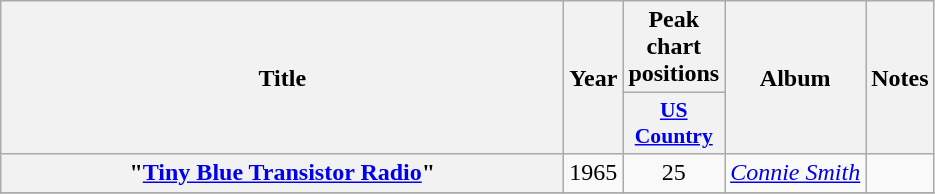<table class="wikitable plainrowheaders" style="text-align:center;" border="1">
<tr>
<th scope="col" rowspan="2" style="width:23em;">Title</th>
<th scope="col" rowspan="2">Year</th>
<th scope="col" colspan="1">Peak<br>chart<br>positions</th>
<th scope="col" rowspan="2">Album</th>
<th scope="col" rowspan="2">Notes</th>
</tr>
<tr>
<th scope="col" style="width:3em;font-size:90%;"><a href='#'>US<br>Country</a><br></th>
</tr>
<tr>
<th scope="row">"<a href='#'>Tiny Blue Transistor Radio</a>"</th>
<td>1965</td>
<td>25</td>
<td><em><a href='#'>Connie Smith</a></em></td>
<td></td>
</tr>
<tr>
</tr>
</table>
